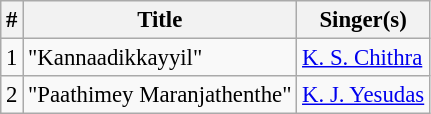<table class="wikitable" style="font-size:95%;">
<tr>
<th>#</th>
<th>Title</th>
<th>Singer(s)</th>
</tr>
<tr>
<td>1</td>
<td>"Kannaadikkayyil"</td>
<td><a href='#'>K. S. Chithra</a></td>
</tr>
<tr>
<td>2</td>
<td>"Paathimey Maranjathenthe"</td>
<td><a href='#'>K. J. Yesudas</a></td>
</tr>
</table>
